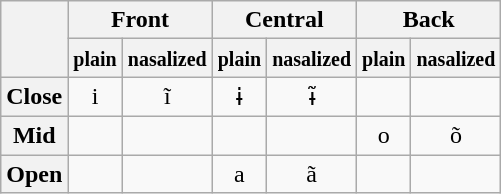<table class="wikitable" style="text-align: center">
<tr>
<th rowspan="2"></th>
<th colspan="2">Front</th>
<th colspan="2">Central</th>
<th colspan="2">Back</th>
</tr>
<tr>
<th><small>plain</small></th>
<th><small>nasalized</small></th>
<th><small>plain</small></th>
<th><small>nasalized</small></th>
<th><small>plain</small></th>
<th><small>nasalized</small></th>
</tr>
<tr>
<th>Close</th>
<td>i</td>
<td>ĩ</td>
<td>ɨ</td>
<td>ɨ̃</td>
<td></td>
<td></td>
</tr>
<tr>
<th>Mid</th>
<td></td>
<td></td>
<td></td>
<td></td>
<td>o</td>
<td>õ</td>
</tr>
<tr>
<th>Open</th>
<td></td>
<td></td>
<td>a</td>
<td>ã</td>
<td></td>
<td></td>
</tr>
</table>
